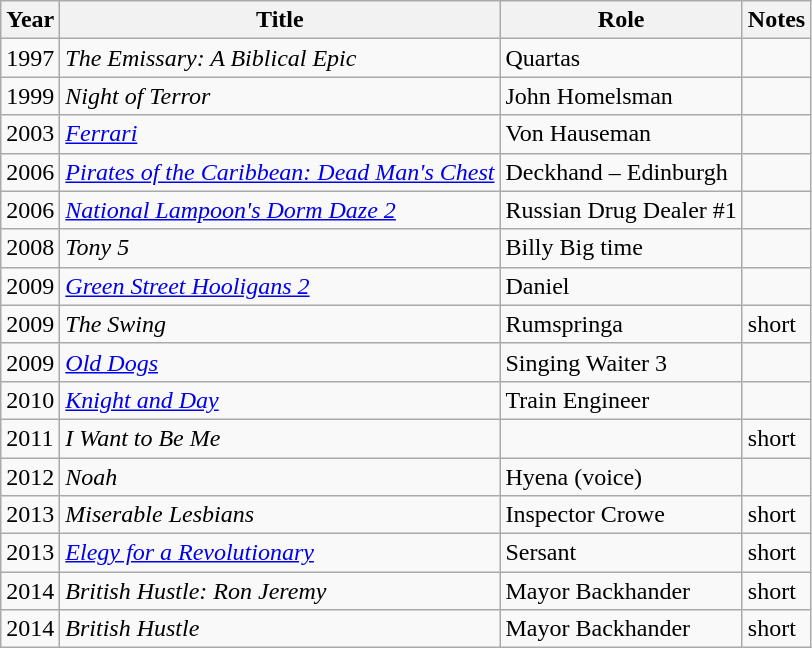<table class="wikitable sortable">
<tr>
<th>Year</th>
<th>Title</th>
<th>Role</th>
<th>Notes</th>
</tr>
<tr>
<td>1997</td>
<td><em>The Emissary: A Biblical Epic</em></td>
<td>Quartas</td>
<td></td>
</tr>
<tr>
<td>1999</td>
<td><em>Night of Terror</em></td>
<td>John Homelsman</td>
<td></td>
</tr>
<tr>
<td>2003</td>
<td><em><a href='#'>Ferrari</a></em></td>
<td>Von Hauseman</td>
<td></td>
</tr>
<tr>
<td>2006</td>
<td><em><a href='#'>Pirates of the Caribbean: Dead Man's Chest</a></em></td>
<td>Deckhand – Edinburgh</td>
<td></td>
</tr>
<tr>
<td>2006</td>
<td><em><a href='#'>National Lampoon's Dorm Daze 2</a></em></td>
<td>Russian Drug Dealer #1</td>
<td></td>
</tr>
<tr>
<td>2008</td>
<td><em>Tony 5</em></td>
<td>Billy Big time</td>
<td></td>
</tr>
<tr>
<td>2009</td>
<td><em><a href='#'>Green Street Hooligans 2</a></em></td>
<td>Daniel</td>
<td></td>
</tr>
<tr>
<td>2009</td>
<td><em>The Swing</em></td>
<td>Rumspringa</td>
<td>short</td>
</tr>
<tr>
<td>2009</td>
<td><em><a href='#'>Old Dogs</a></em></td>
<td>Singing Waiter 3</td>
<td></td>
</tr>
<tr>
<td>2010</td>
<td><em><a href='#'>Knight and Day</a></em></td>
<td>Train Engineer</td>
<td></td>
</tr>
<tr>
<td>2011</td>
<td><em>I Want to Be Me</em></td>
<td></td>
<td>short</td>
</tr>
<tr>
<td>2012</td>
<td><em>Noah</em></td>
<td>Hyena (voice)</td>
<td></td>
</tr>
<tr>
<td>2013</td>
<td><em>Miserable Lesbians</em></td>
<td>Inspector Crowe</td>
<td>short</td>
</tr>
<tr>
<td>2013</td>
<td><em><a href='#'>Elegy for a Revolutionary</a></em></td>
<td>Sersant</td>
<td>short</td>
</tr>
<tr>
<td>2014</td>
<td><em>British Hustle: Ron Jeremy</em></td>
<td>Mayor Backhander</td>
<td>short</td>
</tr>
<tr>
<td>2014</td>
<td><em>British Hustle</em></td>
<td>Mayor Backhander</td>
<td>short</td>
</tr>
</table>
